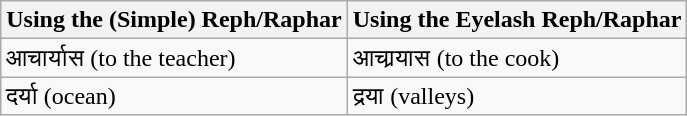<table class="wikitable">
<tr>
<th>Using the (Simple) Reph/Raphar</th>
<th>Using the Eyelash Reph/Raphar</th>
</tr>
<tr>
<td>आचार्यास (to the teacher)</td>
<td>आचार्‍यास (to the cook)</td>
</tr>
<tr>
<td>दर्या (ocean)</td>
<td>दर्‍या (valleys)</td>
</tr>
</table>
